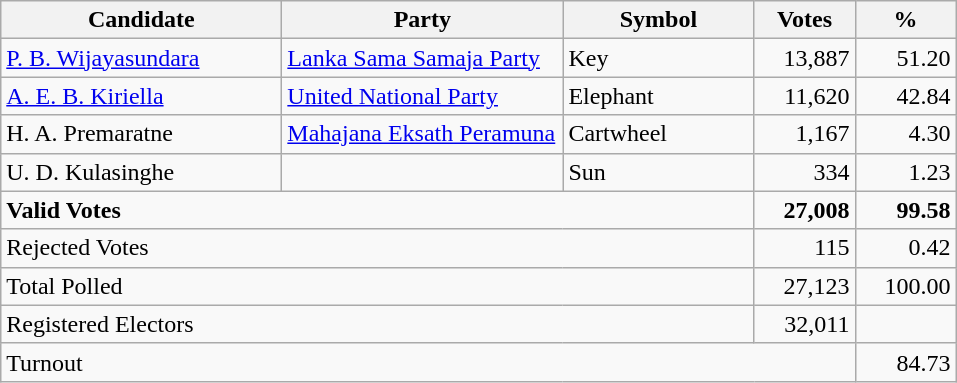<table class="wikitable" border="1" style="text-align:right;">
<tr>
<th align=left width="180">Candidate</th>
<th align=left width="180">Party</th>
<th align=left width="120">Symbol</th>
<th align=left width="60">Votes</th>
<th align=left width="60">%</th>
</tr>
<tr>
<td align=left><a href='#'>P. B. Wijayasundara</a></td>
<td align=left><a href='#'>Lanka Sama Samaja Party</a></td>
<td align=left>Key</td>
<td>13,887</td>
<td>51.20</td>
</tr>
<tr>
<td align=left><a href='#'>A. E. B. Kiriella</a></td>
<td align=left><a href='#'>United National Party</a></td>
<td align=left>Elephant</td>
<td>11,620</td>
<td>42.84</td>
</tr>
<tr>
<td align=left>H. A. Premaratne</td>
<td align=left><a href='#'>Mahajana Eksath Peramuna</a></td>
<td align=left>Cartwheel</td>
<td>1,167</td>
<td>4.30</td>
</tr>
<tr>
<td align=left>U. D. Kulasinghe</td>
<td align=left></td>
<td align=left>Sun</td>
<td>334</td>
<td>1.23</td>
</tr>
<tr>
<td align=left colspan=3><strong>Valid Votes</strong></td>
<td><strong>27,008</strong></td>
<td><strong>99.58</strong></td>
</tr>
<tr>
<td align=left colspan=3>Rejected Votes</td>
<td>115</td>
<td>0.42</td>
</tr>
<tr>
<td align=left colspan=3>Total Polled</td>
<td>27,123</td>
<td>100.00</td>
</tr>
<tr>
<td align=left colspan=3>Registered Electors</td>
<td>32,011</td>
<td></td>
</tr>
<tr>
<td align=left colspan=4>Turnout</td>
<td>84.73</td>
</tr>
</table>
